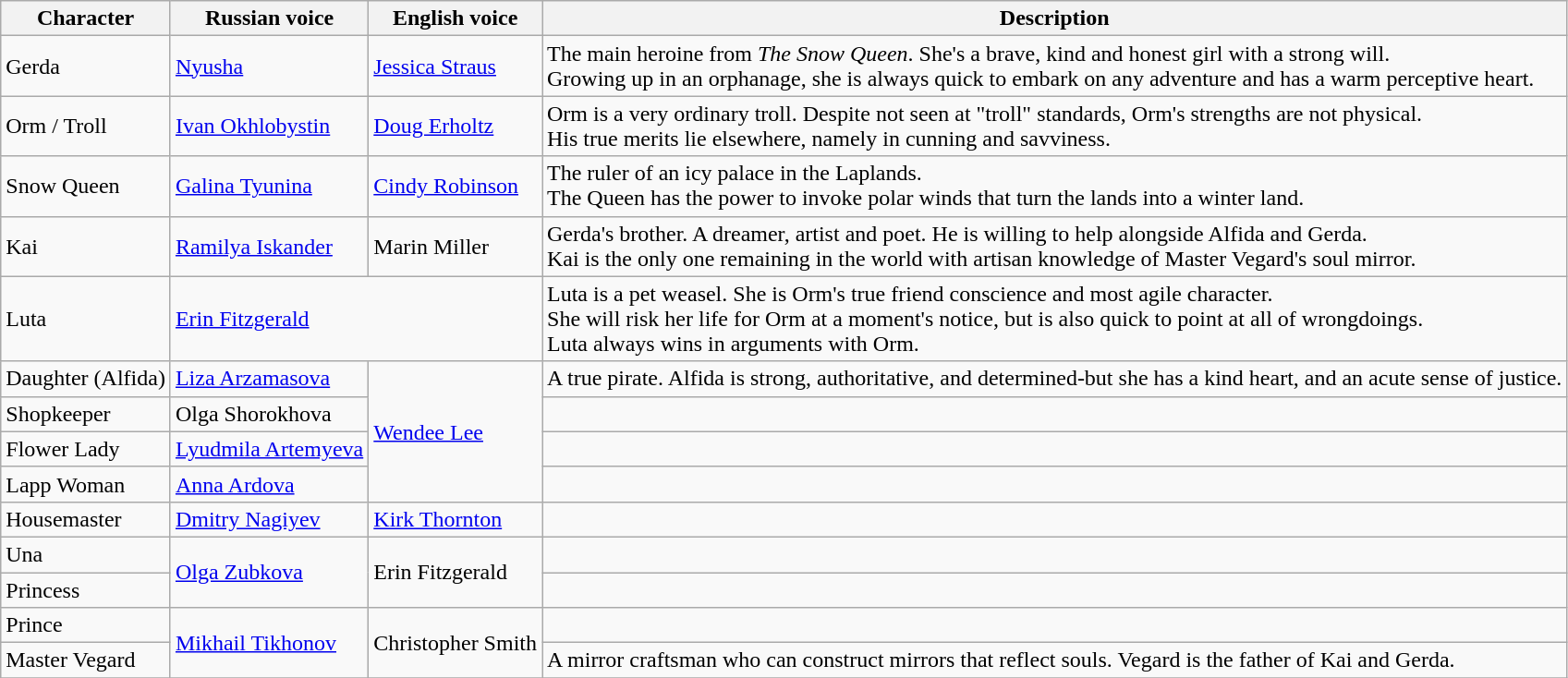<table class="wikitable">
<tr>
<th>Character</th>
<th>Russian voice</th>
<th>English voice</th>
<th>Description</th>
</tr>
<tr>
<td>Gerda</td>
<td><a href='#'>Nyusha</a></td>
<td><a href='#'>Jessica Straus</a></td>
<td>The main heroine from <em>The Snow Queen</em>. She's a brave, kind and honest girl with a strong will.<br>Growing up in an orphanage, she is always quick to embark on any adventure and has a warm perceptive heart.</td>
</tr>
<tr>
<td>Orm / Troll</td>
<td><a href='#'>Ivan Okhlobystin</a></td>
<td><a href='#'>Doug Erholtz</a></td>
<td>Orm is a very ordinary troll. Despite not seen at "troll" standards, Orm's strengths are not physical.<br>His true merits lie elsewhere, namely in cunning and savviness.</td>
</tr>
<tr>
<td>Snow Queen</td>
<td><a href='#'>Galina Tyunina</a></td>
<td><a href='#'>Cindy Robinson</a></td>
<td>The ruler of an icy palace in the Laplands.<br>The Queen has the power to invoke polar winds that turn the lands into a winter land.</td>
</tr>
<tr>
<td>Kai</td>
<td><a href='#'>Ramilya Iskander</a></td>
<td>Marin Miller</td>
<td>Gerda's brother. A dreamer, artist and poet. He is willing to help alongside Alfida and Gerda.<br>Kai is the only one remaining in the world with artisan knowledge of Master Vegard's soul mirror.</td>
</tr>
<tr>
<td>Luta</td>
<td colspan="2"><a href='#'>Erin Fitzgerald</a></td>
<td>Luta is a pet weasel. She is Orm's true friend conscience and most agile character.<br>She will risk her life for Orm at a moment's notice, but is also quick to point at all of wrongdoings.<br>Luta always wins in arguments with Orm.</td>
</tr>
<tr>
<td>Daughter (Alfida)</td>
<td><a href='#'>Liza Arzamasova</a></td>
<td rowspan="4"><a href='#'>Wendee Lee</a></td>
<td>A true pirate. Alfida is strong, authoritative, and determined-but she has a kind heart, and an acute sense of justice.</td>
</tr>
<tr>
<td>Shopkeeper</td>
<td>Olga Shorokhova</td>
<td> </td>
</tr>
<tr>
<td>Flower Lady</td>
<td><a href='#'>Lyudmila Artemyeva</a></td>
<td> </td>
</tr>
<tr>
<td>Lapp Woman</td>
<td><a href='#'>Anna Ardova</a></td>
<td></td>
</tr>
<tr>
<td>Housemaster</td>
<td><a href='#'>Dmitry Nagiyev</a></td>
<td><a href='#'>Kirk Thornton</a></td>
<td> </td>
</tr>
<tr>
<td>Una</td>
<td rowspan="2"><a href='#'>Olga Zubkova</a></td>
<td rowspan="2">Erin Fitzgerald</td>
<td> </td>
</tr>
<tr>
<td>Princess</td>
<td> </td>
</tr>
<tr>
<td>Prince</td>
<td rowspan="2"><a href='#'>Mikhail Tikhonov</a></td>
<td rowspan="2">Christopher Smith</td>
<td> </td>
</tr>
<tr>
<td>Master Vegard</td>
<td>A mirror craftsman who can construct mirrors that reflect souls. Vegard is the father of Kai and Gerda.</td>
</tr>
<tr>
</tr>
</table>
